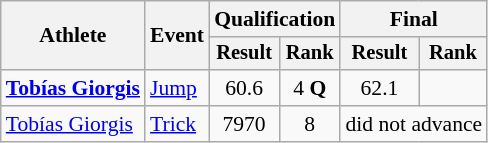<table class=wikitable style=font-size:90%;text-align:center>
<tr>
<th rowspan=2>Athlete</th>
<th rowspan=2>Event</th>
<th colspan=2>Qualification</th>
<th colspan=2>Final</th>
</tr>
<tr style=font-size:95%>
<th>Result</th>
<th>Rank</th>
<th>Result</th>
<th>Rank</th>
</tr>
<tr>
<td align=left><strong><a href='#'>Tobías Giorgis</a></strong></td>
<td align=left><a href='#'>Jump</a></td>
<td>60.6</td>
<td>4 <strong>Q</strong></td>
<td>62.1</td>
<td></td>
</tr>
<tr>
<td align=left><a href='#'>Tobías Giorgis</a></td>
<td align=left><a href='#'>Trick</a></td>
<td>7970</td>
<td>8</td>
<td colspan=2>did not advance</td>
</tr>
</table>
